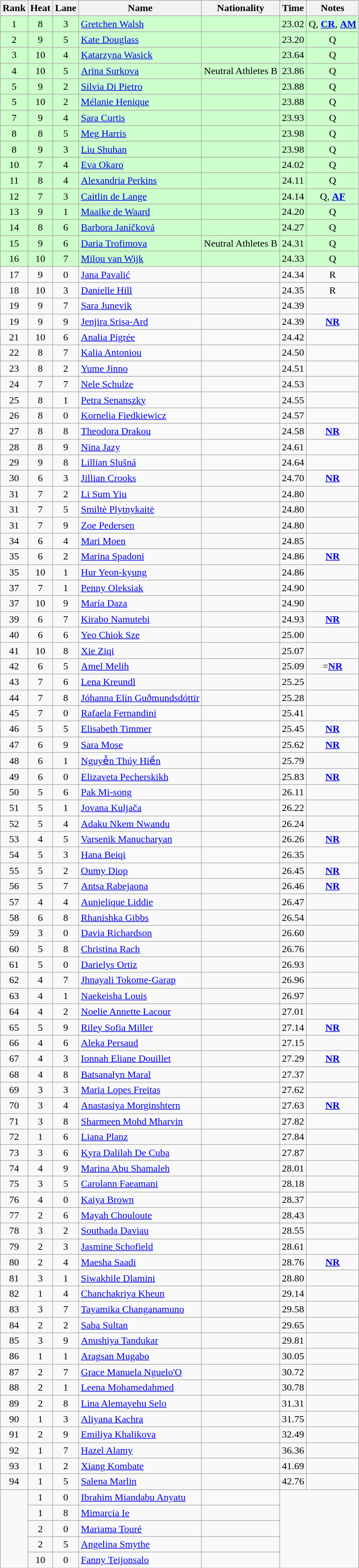<table class="wikitable sortable" style="text-align:center">
<tr>
<th>Rank</th>
<th>Heat</th>
<th>Lane</th>
<th>Name</th>
<th>Nationality</th>
<th>Time</th>
<th>Notes</th>
</tr>
<tr bgcolor=ccffcc>
<td>1</td>
<td>8</td>
<td>3</td>
<td align=left><a href='#'>Gretchen Walsh</a></td>
<td align=left></td>
<td>23.02</td>
<td>Q, <a href='#'><strong>CR</strong></a>, <a href='#'><strong>AM</strong></a></td>
</tr>
<tr bgcolor=ccffcc>
<td>2</td>
<td>9</td>
<td>5</td>
<td align=left><a href='#'>Kate Douglass</a></td>
<td align=left></td>
<td>23.20</td>
<td>Q</td>
</tr>
<tr bgcolor=ccffcc>
<td>3</td>
<td>10</td>
<td>4</td>
<td align=left><a href='#'>Katarzyna Wasick</a></td>
<td align=left></td>
<td>23.64</td>
<td>Q</td>
</tr>
<tr bgcolor=ccffcc>
<td>4</td>
<td>10</td>
<td>5</td>
<td align=left><a href='#'>Arina Surkova</a></td>
<td align=left> Neutral Athletes B</td>
<td>23.86</td>
<td>Q</td>
</tr>
<tr bgcolor=ccffcc>
<td>5</td>
<td>9</td>
<td>2</td>
<td align=left><a href='#'>Silvia Di Pietro</a></td>
<td align=left></td>
<td>23.88</td>
<td>Q</td>
</tr>
<tr bgcolor=ccffcc>
<td>5</td>
<td>10</td>
<td>2</td>
<td align=left><a href='#'>Mélanie Henique</a></td>
<td align=left></td>
<td>23.88</td>
<td>Q</td>
</tr>
<tr bgcolor=ccffcc>
<td>7</td>
<td>9</td>
<td>4</td>
<td align=left><a href='#'>Sara Curtis</a></td>
<td align=left></td>
<td>23.93</td>
<td>Q</td>
</tr>
<tr bgcolor=ccffcc>
<td>8</td>
<td>8</td>
<td>5</td>
<td align=left><a href='#'>Meg Harris</a></td>
<td align=left></td>
<td>23.98</td>
<td>Q</td>
</tr>
<tr bgcolor=ccffcc>
<td>8</td>
<td>9</td>
<td>3</td>
<td align=left><a href='#'>Liu Shuhan</a></td>
<td align=left></td>
<td>23.98</td>
<td>Q</td>
</tr>
<tr bgcolor=ccffcc>
<td>10</td>
<td>7</td>
<td>4</td>
<td align=left><a href='#'>Eva Okaro</a></td>
<td align=left></td>
<td>24.02</td>
<td>Q</td>
</tr>
<tr bgcolor=ccffcc>
<td>11</td>
<td>8</td>
<td>4</td>
<td align=left><a href='#'>Alexandria Perkins</a></td>
<td align=left></td>
<td>24.11</td>
<td>Q</td>
</tr>
<tr bgcolor=ccffcc>
<td>12</td>
<td>7</td>
<td>3</td>
<td align=left><a href='#'>Caitlin de Lange</a></td>
<td align=left></td>
<td>24.14</td>
<td>Q, <a href='#'><strong>AF</strong></a></td>
</tr>
<tr bgcolor=ccffcc>
<td>13</td>
<td>9</td>
<td>1</td>
<td align=left><a href='#'>Maaike de Waard</a></td>
<td align=left></td>
<td>24.20</td>
<td>Q</td>
</tr>
<tr bgcolor=ccffcc>
<td>14</td>
<td>8</td>
<td>6</td>
<td align=left><a href='#'>Barbora Janíčková</a></td>
<td align=left></td>
<td>24.27</td>
<td>Q</td>
</tr>
<tr bgcolor=ccffcc>
<td>15</td>
<td>9</td>
<td>6</td>
<td align=left><a href='#'>Daria Trofimova</a></td>
<td align=left> Neutral Athletes B</td>
<td>24.31</td>
<td>Q</td>
</tr>
<tr bgcolor=ccffcc>
<td>16</td>
<td>10</td>
<td>7</td>
<td align=left><a href='#'>Milou van Wijk</a></td>
<td align=left></td>
<td>24.33</td>
<td>Q</td>
</tr>
<tr>
<td>17</td>
<td>9</td>
<td>0</td>
<td align=left><a href='#'>Jana Pavalić</a></td>
<td align=left></td>
<td>24.34</td>
<td>R</td>
</tr>
<tr>
<td>18</td>
<td>10</td>
<td>3</td>
<td align=left><a href='#'>Danielle Hill</a></td>
<td align=left></td>
<td>24.35</td>
<td>R</td>
</tr>
<tr>
<td>19</td>
<td>9</td>
<td>7</td>
<td align=left><a href='#'>Sara Junevik</a></td>
<td align=left></td>
<td>24.39</td>
<td></td>
</tr>
<tr>
<td>19</td>
<td>9</td>
<td>9</td>
<td align=left><a href='#'>Jenjira Srisa-Ard</a></td>
<td align=left></td>
<td>24.39</td>
<td><strong><a href='#'>NR</a></strong></td>
</tr>
<tr>
<td>21</td>
<td>10</td>
<td>6</td>
<td align=left><a href='#'>Analia Pigrée</a></td>
<td align=left></td>
<td>24.42</td>
<td></td>
</tr>
<tr>
<td>22</td>
<td>8</td>
<td>7</td>
<td align=left><a href='#'>Kalia Antoniou</a></td>
<td align=left></td>
<td>24.50</td>
<td></td>
</tr>
<tr>
<td>23</td>
<td>8</td>
<td>2</td>
<td align=left><a href='#'>Yume Jinno</a></td>
<td align=left></td>
<td>24.51</td>
<td></td>
</tr>
<tr>
<td>24</td>
<td>7</td>
<td>7</td>
<td align=left><a href='#'>Nele Schulze</a></td>
<td align=left></td>
<td>24.53</td>
<td></td>
</tr>
<tr>
<td>25</td>
<td>8</td>
<td>1</td>
<td align=left><a href='#'>Petra Senanszky</a></td>
<td align=left></td>
<td>24.55</td>
<td></td>
</tr>
<tr>
<td>26</td>
<td>8</td>
<td>0</td>
<td align=left><a href='#'>Kornelia Fiedkiewicz</a></td>
<td align=left></td>
<td>24.57</td>
<td></td>
</tr>
<tr>
<td>27</td>
<td>8</td>
<td>8</td>
<td align=left><a href='#'>Theodora Drakou</a></td>
<td align=left></td>
<td>24.58</td>
<td><strong><a href='#'>NR</a></strong></td>
</tr>
<tr>
<td>28</td>
<td>8</td>
<td>9</td>
<td align=left><a href='#'>Nina Jazy</a></td>
<td align=left></td>
<td>24.61</td>
<td></td>
</tr>
<tr>
<td>29</td>
<td>9</td>
<td>8</td>
<td align=left><a href='#'>Lillian Slušná</a></td>
<td align=left></td>
<td>24.64</td>
<td></td>
</tr>
<tr>
<td>30</td>
<td>6</td>
<td>3</td>
<td align=left><a href='#'>Jillian Crooks</a></td>
<td align=left></td>
<td>24.70</td>
<td><strong><a href='#'>NR</a></strong></td>
</tr>
<tr>
<td>31</td>
<td>7</td>
<td>2</td>
<td align=left><a href='#'>Li Sum Yiu</a></td>
<td align=left></td>
<td>24.80</td>
<td></td>
</tr>
<tr>
<td>31</td>
<td>7</td>
<td>5</td>
<td align=left><a href='#'>Smiltė Plytnykaitė</a></td>
<td align=left></td>
<td>24.80</td>
<td></td>
</tr>
<tr>
<td>31</td>
<td>7</td>
<td>9</td>
<td align=left><a href='#'>Zoe Pedersen</a></td>
<td align=left></td>
<td>24.80</td>
<td></td>
</tr>
<tr>
<td>34</td>
<td>6</td>
<td>4</td>
<td align=left><a href='#'>Mari Moen</a></td>
<td align=left></td>
<td>24.85</td>
<td></td>
</tr>
<tr>
<td>35</td>
<td>6</td>
<td>2</td>
<td align=left><a href='#'>Marina Spadoni</a></td>
<td align=left></td>
<td>24.86</td>
<td><strong><a href='#'>NR</a></strong></td>
</tr>
<tr>
<td>35</td>
<td>10</td>
<td>1</td>
<td align=left><a href='#'>Hur Yeon-kyung</a></td>
<td align=left></td>
<td>24.86</td>
<td></td>
</tr>
<tr>
<td>37</td>
<td>7</td>
<td>1</td>
<td align=left><a href='#'>Penny Oleksiak</a></td>
<td align=left></td>
<td>24.90</td>
<td></td>
</tr>
<tr>
<td>37</td>
<td>10</td>
<td>9</td>
<td align=left><a href='#'>María Daza</a></td>
<td align=left></td>
<td>24.90</td>
<td></td>
</tr>
<tr>
<td>39</td>
<td>6</td>
<td>7</td>
<td align=left><a href='#'>Kirabo Namutebi</a></td>
<td align=left></td>
<td>24.93</td>
<td><strong><a href='#'>NR</a></strong></td>
</tr>
<tr>
<td>40</td>
<td>6</td>
<td>6</td>
<td align=left><a href='#'>Yeo Chiok Sze</a></td>
<td align=left></td>
<td>25.00</td>
<td></td>
</tr>
<tr>
<td>41</td>
<td>10</td>
<td>8</td>
<td align=left><a href='#'>Xie Ziqi</a></td>
<td align=left></td>
<td>25.07</td>
<td></td>
</tr>
<tr>
<td>42</td>
<td>6</td>
<td>5</td>
<td align=left><a href='#'>Amel Melih</a></td>
<td align=left></td>
<td>25.09</td>
<td>=<strong><a href='#'>NR</a></strong></td>
</tr>
<tr>
<td>43</td>
<td>7</td>
<td>6</td>
<td align=left><a href='#'>Lena Kreundl</a></td>
<td align=left></td>
<td>25.25</td>
<td></td>
</tr>
<tr>
<td>44</td>
<td>7</td>
<td>8</td>
<td align=left><a href='#'>Jóhanna Elín Guðmundsdóttir</a></td>
<td align=left></td>
<td>25.28</td>
<td></td>
</tr>
<tr>
<td>45</td>
<td>7</td>
<td>0</td>
<td align=left><a href='#'>Rafaela Fernandini</a></td>
<td align=left></td>
<td>25.41</td>
<td></td>
</tr>
<tr>
<td>46</td>
<td>5</td>
<td>5</td>
<td align=left><a href='#'>Elisabeth Timmer</a></td>
<td align=left></td>
<td>25.45</td>
<td><strong><a href='#'>NR</a></strong></td>
</tr>
<tr>
<td>47</td>
<td>6</td>
<td>9</td>
<td align=left><a href='#'>Sara Mose</a></td>
<td align=left></td>
<td>25.62</td>
<td><strong><a href='#'>NR</a></strong></td>
</tr>
<tr>
<td>48</td>
<td>6</td>
<td>1</td>
<td align=left><a href='#'>Nguyễn Thúy Hiền</a></td>
<td align=left></td>
<td>25.79</td>
<td></td>
</tr>
<tr>
<td>49</td>
<td>6</td>
<td>0</td>
<td align=left><a href='#'>Elizaveta Pecherskikh</a></td>
<td align=left></td>
<td>25.83</td>
<td><strong><a href='#'>NR</a></strong></td>
</tr>
<tr>
<td>50</td>
<td>5</td>
<td>6</td>
<td align=left><a href='#'>Pak Mi-song</a></td>
<td align=left></td>
<td>26.11</td>
<td></td>
</tr>
<tr>
<td>51</td>
<td>5</td>
<td>1</td>
<td align=left><a href='#'>Jovana Kuljača</a></td>
<td align=left></td>
<td>26.22</td>
<td></td>
</tr>
<tr>
<td>52</td>
<td>5</td>
<td>4</td>
<td align=left><a href='#'>Adaku Nkem Nwandu</a></td>
<td align=left></td>
<td>26.24</td>
<td></td>
</tr>
<tr>
<td>53</td>
<td>4</td>
<td>5</td>
<td align=left><a href='#'>Varsenik Manucharyan</a></td>
<td align=left></td>
<td>26.26</td>
<td><strong><a href='#'>NR</a></strong></td>
</tr>
<tr>
<td>54</td>
<td>5</td>
<td>3</td>
<td align=left><a href='#'>Hana Beiqi</a></td>
<td align=left></td>
<td>26.35</td>
<td></td>
</tr>
<tr>
<td>55</td>
<td>5</td>
<td>2</td>
<td align=left><a href='#'>Oumy Diop</a></td>
<td align=left></td>
<td>26.45</td>
<td><strong><a href='#'>NR</a></strong></td>
</tr>
<tr>
<td>56</td>
<td>5</td>
<td>7</td>
<td align=left><a href='#'>Antsa Rabejaona</a></td>
<td align=left></td>
<td>26.46</td>
<td><strong><a href='#'>NR</a></strong></td>
</tr>
<tr>
<td>57</td>
<td>4</td>
<td>4</td>
<td align=left><a href='#'>Aunjelique Liddie</a></td>
<td align=left></td>
<td>26.47</td>
<td></td>
</tr>
<tr>
<td>58</td>
<td>6</td>
<td>8</td>
<td align=left><a href='#'>Rhanishka Gibbs</a></td>
<td align=left></td>
<td>26.54</td>
<td></td>
</tr>
<tr>
<td>59</td>
<td>3</td>
<td>0</td>
<td align=left><a href='#'>Davia Richardson</a></td>
<td align=left></td>
<td>26.60</td>
<td></td>
</tr>
<tr>
<td>60</td>
<td>5</td>
<td>8</td>
<td align=left><a href='#'>Christina Rach</a></td>
<td align=left></td>
<td>26.76</td>
<td></td>
</tr>
<tr>
<td>61</td>
<td>5</td>
<td>0</td>
<td align=left><a href='#'>Darielys Ortiz</a></td>
<td align=left></td>
<td>26.93</td>
<td></td>
</tr>
<tr>
<td>62</td>
<td>4</td>
<td>7</td>
<td align=left><a href='#'>Jhnayali Tokome-Garap</a></td>
<td align=left></td>
<td>26.96</td>
<td></td>
</tr>
<tr>
<td>63</td>
<td>4</td>
<td>1</td>
<td align=left><a href='#'>Naekeisha Louis</a></td>
<td align=left></td>
<td>26.97</td>
<td></td>
</tr>
<tr>
<td>64</td>
<td>4</td>
<td>2</td>
<td align=left><a href='#'>Noelie Annette Lacour</a></td>
<td align=left></td>
<td>27.01</td>
<td></td>
</tr>
<tr>
<td>65</td>
<td>5</td>
<td>9</td>
<td align=left><a href='#'>Riley Sofia Miller</a></td>
<td align=left></td>
<td>27.14</td>
<td><strong><a href='#'>NR</a></strong></td>
</tr>
<tr>
<td>66</td>
<td>4</td>
<td>6</td>
<td align=left><a href='#'>Aleka Persaud</a></td>
<td align=left></td>
<td>27.15</td>
<td></td>
</tr>
<tr>
<td>67</td>
<td>4</td>
<td>3</td>
<td align=left><a href='#'>Ionnah Eliane Douillet</a></td>
<td align=left></td>
<td>27.29</td>
<td><strong><a href='#'>NR</a></strong></td>
</tr>
<tr>
<td>68</td>
<td>4</td>
<td>8</td>
<td align=left><a href='#'>Batsanalyn Maral</a></td>
<td align=left></td>
<td>27.37</td>
<td></td>
</tr>
<tr>
<td>69</td>
<td>3</td>
<td>3</td>
<td align=left><a href='#'>Maria Lopes Freitas</a></td>
<td align=left></td>
<td>27.62</td>
<td></td>
</tr>
<tr>
<td>70</td>
<td>3</td>
<td>4</td>
<td align=left><a href='#'>Anastasiya Morginshtern</a></td>
<td align=left></td>
<td>27.63</td>
<td><strong><a href='#'>NR</a></strong></td>
</tr>
<tr>
<td>71</td>
<td>3</td>
<td>8</td>
<td align=left><a href='#'>Sharmeen Mohd Mharvin</a></td>
<td align=left></td>
<td>27.82</td>
<td></td>
</tr>
<tr>
<td>72</td>
<td>1</td>
<td>6</td>
<td align=left><a href='#'>Liana Planz</a></td>
<td align=left></td>
<td>27.84</td>
<td></td>
</tr>
<tr>
<td>73</td>
<td>3</td>
<td>6</td>
<td align=left><a href='#'>Kyra Dalilah De Cuba</a></td>
<td align=left></td>
<td>27.87</td>
<td></td>
</tr>
<tr>
<td>74</td>
<td>4</td>
<td>9</td>
<td align=left><a href='#'>Marina Abu Shamaleh</a></td>
<td align=left></td>
<td>28.01</td>
<td></td>
</tr>
<tr>
<td>75</td>
<td>3</td>
<td>5</td>
<td align=left><a href='#'>Carolann Faeamani</a></td>
<td align=left></td>
<td>28.18</td>
<td></td>
</tr>
<tr>
<td>76</td>
<td>4</td>
<td>0</td>
<td align=left><a href='#'>Kaiya Brown</a></td>
<td align=left></td>
<td>28.37</td>
<td></td>
</tr>
<tr>
<td>77</td>
<td>2</td>
<td>6</td>
<td align=left><a href='#'>Mayah Chouloute</a></td>
<td align=left></td>
<td>28.43</td>
<td></td>
</tr>
<tr>
<td>78</td>
<td>3</td>
<td>2</td>
<td align=left><a href='#'>Southada Daviau</a></td>
<td align=left></td>
<td>28.55</td>
<td></td>
</tr>
<tr>
<td>79</td>
<td>2</td>
<td>3</td>
<td align=left><a href='#'>Jasmine Schofield</a></td>
<td align=left></td>
<td>28.61</td>
<td></td>
</tr>
<tr>
<td>80</td>
<td>2</td>
<td>4</td>
<td align=left><a href='#'>Maesha Saadi</a></td>
<td align=left></td>
<td>28.76</td>
<td><strong><a href='#'>NR</a></strong></td>
</tr>
<tr>
<td>81</td>
<td>3</td>
<td>1</td>
<td align=left><a href='#'>Siwakhile Dlamini</a></td>
<td align=left></td>
<td>28.80</td>
<td></td>
</tr>
<tr>
<td>82</td>
<td>1</td>
<td>4</td>
<td align=left><a href='#'>Chanchakriya Kheun</a></td>
<td align=left></td>
<td>29.14</td>
<td></td>
</tr>
<tr>
<td>83</td>
<td>3</td>
<td>7</td>
<td align=left><a href='#'>Tayamika Changanamuno</a></td>
<td align=left></td>
<td>29.58</td>
<td></td>
</tr>
<tr>
<td>84</td>
<td>2</td>
<td>2</td>
<td align=left><a href='#'>Saba Sultan</a></td>
<td align=left></td>
<td>29.65</td>
<td></td>
</tr>
<tr>
<td>85</td>
<td>3</td>
<td>9</td>
<td align=left><a href='#'>Anushiya Tandukar</a></td>
<td align=left></td>
<td>29.81</td>
<td></td>
</tr>
<tr>
<td>86</td>
<td>1</td>
<td>1</td>
<td align=left><a href='#'>Aragsan Mugabo</a></td>
<td align=left></td>
<td>30.05</td>
<td></td>
</tr>
<tr>
<td>87</td>
<td>2</td>
<td>7</td>
<td align=left><a href='#'>Grace Manuela Nguelo'O</a></td>
<td align=left></td>
<td>30.72</td>
<td></td>
</tr>
<tr>
<td>88</td>
<td>2</td>
<td>1</td>
<td align=left><a href='#'>Leena Mohamedahmed</a></td>
<td align=left></td>
<td>30.78</td>
<td></td>
</tr>
<tr>
<td>89</td>
<td>2</td>
<td>8</td>
<td align=left><a href='#'>Lina Alemayehu Selo</a></td>
<td align=left></td>
<td>31.31</td>
<td></td>
</tr>
<tr>
<td>90</td>
<td>1</td>
<td>3</td>
<td align=left><a href='#'>Aliyana Kachra</a></td>
<td align=left></td>
<td>31.75</td>
<td></td>
</tr>
<tr>
<td>91</td>
<td>2</td>
<td>9</td>
<td align=left><a href='#'>Emiliya Khalikova</a></td>
<td align=left></td>
<td>32.49</td>
<td></td>
</tr>
<tr>
<td>92</td>
<td>1</td>
<td>7</td>
<td align=left><a href='#'>Hazel Alamy</a></td>
<td align=left></td>
<td>36.36</td>
<td></td>
</tr>
<tr>
<td>93</td>
<td>1</td>
<td>2</td>
<td align=left><a href='#'>Xiang Kombate</a></td>
<td align=left></td>
<td>41.69</td>
<td></td>
</tr>
<tr>
<td>94</td>
<td>1</td>
<td>5</td>
<td align=left><a href='#'>Salena Marlin</a></td>
<td align=left></td>
<td>42.76</td>
<td></td>
</tr>
<tr>
<td rowspan=5></td>
<td>1</td>
<td>0</td>
<td align=left><a href='#'>Ibrahim Miandabu Anyatu</a></td>
<td align=left></td>
<td colspan=2 rowspan=5></td>
</tr>
<tr>
<td>1</td>
<td>8</td>
<td align=left><a href='#'>Mimarcia Ie</a></td>
<td align=left></td>
</tr>
<tr>
<td>2</td>
<td>0</td>
<td align=left><a href='#'>Mariama Touré</a></td>
<td align=left></td>
</tr>
<tr>
<td>2</td>
<td>5</td>
<td align=left><a href='#'>Angelina Smythe</a></td>
<td align=left></td>
</tr>
<tr>
<td>10</td>
<td>0</td>
<td align=left><a href='#'>Fanny Teijonsalo</a></td>
<td align=left></td>
</tr>
</table>
